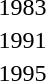<table>
<tr style="vertical-align:top;">
<td>1983<br></td>
<td></td>
<td></td>
<td></td>
</tr>
<tr style="vertical-align:top;">
<td>1991<br></td>
<td></td>
<td></td>
<td></td>
</tr>
<tr style="vertical-align:top;">
<td>1995<br></td>
<td></td>
<td></td>
<td></td>
</tr>
</table>
